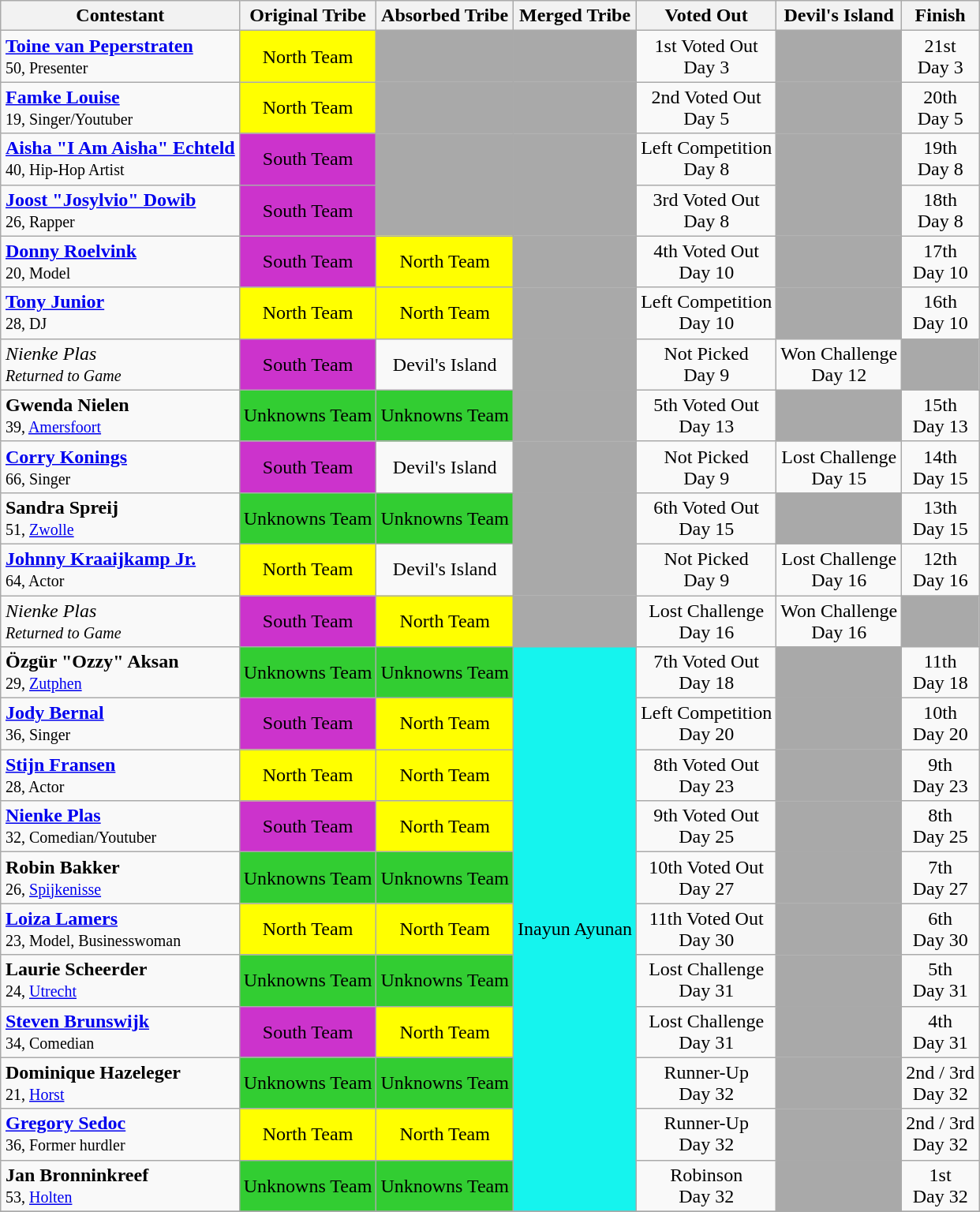<table class="wikitable" style="margin:auto; text-align:center">
<tr>
<th>Contestant</th>
<th>Original Tribe</th>
<th>Absorbed Tribe</th>
<th>Merged Tribe</th>
<th>Voted Out</th>
<th>Devil's Island</th>
<th>Finish</th>
</tr>
<tr>
<td align="left"><strong><a href='#'>Toine van Peperstraten</a></strong><br><small>50, Presenter</small></td>
<td bgcolor="yellow">North Team</td>
<td bgcolor="darkgrey"></td>
<td bgcolor="darkgrey"></td>
<td>1st Voted Out<br>Day 3</td>
<td bgcolor="darkgrey"></td>
<td>21st <br> Day 3</td>
</tr>
<tr>
<td align="left"><strong><a href='#'>Famke Louise</a></strong><br><small>19, Singer/Youtuber</small></td>
<td bgcolor="yellow">North Team</td>
<td bgcolor="darkgrey"></td>
<td bgcolor="darkgrey"></td>
<td>2nd Voted Out<br>Day 5</td>
<td bgcolor="darkgrey"></td>
<td>20th <br> Day 5</td>
</tr>
<tr>
<td align="left"><strong><a href='#'>Aisha "I Am Aisha" Echteld</a></strong><br><small>40, Hip-Hop Artist</small></td>
<td bgcolor="#CC33CC">South Team</td>
<td bgcolor="darkgrey"></td>
<td bgcolor="darkgrey"></td>
<td>Left Competition<br>Day 8</td>
<td bgcolor="darkgrey"></td>
<td>19th <br> Day 8</td>
</tr>
<tr>
<td align="left"><strong><a href='#'>Joost "Josylvio" Dowib</a></strong><br><small>26, Rapper</small></td>
<td bgcolor="#CC33CC">South Team</td>
<td bgcolor="darkgrey"></td>
<td bgcolor="darkgrey"></td>
<td>3rd Voted Out<br>Day 8</td>
<td bgcolor="darkgrey"></td>
<td>18th <br> Day 8</td>
</tr>
<tr>
<td align="left"><strong><a href='#'>Donny Roelvink</a></strong><br><small>20, Model</small></td>
<td bgcolor="#CC33CC">South Team</td>
<td bgcolor="yellow">North Team</td>
<td bgcolor="darkgrey"></td>
<td>4th Voted Out<br>Day 10</td>
<td bgcolor="darkgrey"></td>
<td>17th <br> Day 10</td>
</tr>
<tr>
<td align="left"><strong><a href='#'>Tony Junior</a></strong><br><small>28, DJ</small></td>
<td bgcolor="yellow">North Team</td>
<td bgcolor="yellow">North Team</td>
<td bgcolor="darkgrey"></td>
<td>Left Competition<br>Day 10</td>
<td bgcolor="darkgrey"></td>
<td>16th <br> Day 10</td>
</tr>
<tr>
<td align="left"><em>Nienke Plas<br><small>Returned to Game</small></em></td>
<td bgcolor="#CC33CC">South Team</td>
<td bgcolor="">Devil's Island</td>
<td bgcolor="darkgrey"></td>
<td>Not Picked<br>Day 9</td>
<td>Won Challenge<br>Day 12</td>
<td bgcolor="darkgrey"></td>
</tr>
<tr>
<td align="left"><strong>Gwenda Nielen</strong><br><small>39, <a href='#'>Amersfoort</a></small></td>
<td bgcolor="limegreen">Unknowns Team</td>
<td bgcolor="limegreen">Unknowns Team</td>
<td bgcolor="darkgrey"></td>
<td>5th Voted Out<br>Day 13</td>
<td bgcolor="darkgrey"></td>
<td>15th <br> Day 13</td>
</tr>
<tr>
<td align="left"><strong><a href='#'>Corry Konings</a></strong><br><small>66, Singer</small></td>
<td bgcolor="#CC33CC">South Team</td>
<td bgcolor="">Devil's Island</td>
<td bgcolor="darkgrey"></td>
<td>Not Picked<br>Day 9</td>
<td>Lost Challenge<br>Day 15</td>
<td>14th <br> Day 15</td>
</tr>
<tr>
<td align="left"><strong>Sandra Spreij</strong><br><small>51, <a href='#'>Zwolle</a></small></td>
<td bgcolor="limegreen">Unknowns Team</td>
<td bgcolor="limegreen">Unknowns Team</td>
<td bgcolor="darkgrey"></td>
<td>6th Voted Out<br>Day 15</td>
<td bgcolor="darkgrey"></td>
<td>13th <br> Day 15</td>
</tr>
<tr>
<td align="left"><strong><a href='#'>Johnny Kraaijkamp Jr.</a></strong><br><small>64, Actor</small></td>
<td bgcolor="yellow">North Team</td>
<td bgcolor="">Devil's Island</td>
<td bgcolor="darkgrey"></td>
<td>Not Picked<br>Day 9</td>
<td>Lost Challenge<br>Day 16</td>
<td>12th<br>Day 16</td>
</tr>
<tr>
<td align="left"><em>Nienke Plas<br><small>Returned to Game</small></em></td>
<td bgcolor="#CC33CC">South Team</td>
<td bgcolor="yellow">North Team</td>
<td bgcolor="darkgrey"></td>
<td>Lost Challenge<br>Day 16</td>
<td>Won Challenge<br>Day 16</td>
<td bgcolor="darkgrey"></td>
</tr>
<tr>
<td align="left"><strong>Özgür "Ozzy" Aksan</strong><br><small>29, <a href='#'>Zutphen</a></small></td>
<td bgcolor="limegreen">Unknowns Team</td>
<td bgcolor="limegreen">Unknowns Team</td>
<td bgcolor="#15F4EE" rowspan=11>Inayun Ayunan</td>
<td>7th Voted Out<br>Day 18</td>
<td bgcolor="darkgrey"></td>
<td>11th<br>Day 18</td>
</tr>
<tr>
<td align="left"><strong><a href='#'>Jody Bernal</a></strong><br><small>36, Singer</small></td>
<td bgcolor="#CC33CC">South Team</td>
<td bgcolor="yellow">North Team</td>
<td>Left Competition<br>Day 20</td>
<td bgcolor="darkgrey"></td>
<td>10th <br> Day 20</td>
</tr>
<tr>
<td align="left"><strong><a href='#'>Stijn Fransen</a></strong><br><small>28, Actor</small></td>
<td bgcolor="yellow">North Team</td>
<td bgcolor="yellow">North Team</td>
<td>8th Voted Out<br>Day 23</td>
<td bgcolor="darkgrey"></td>
<td>9th<br>Day 23</td>
</tr>
<tr>
<td align="left"><strong><a href='#'>Nienke Plas</a></strong><br><small>32, Comedian/Youtuber</small></td>
<td bgcolor="#CC33CC">South Team</td>
<td bgcolor="yellow">North Team</td>
<td>9th Voted Out<br>Day 25</td>
<td bgcolor="darkgrey"></td>
<td>8th<br>Day 25</td>
</tr>
<tr>
<td align="left"><strong>Robin Bakker</strong><br><small>26, <a href='#'>Spijkenisse</a></small></td>
<td bgcolor="limegreen">Unknowns Team</td>
<td bgcolor="limegreen">Unknowns Team</td>
<td>10th Voted Out<br>Day 27</td>
<td bgcolor="darkgrey"></td>
<td>7th<br>Day 27</td>
</tr>
<tr>
<td align="left"><strong><a href='#'>Loiza Lamers</a></strong><br><small>23, Model, Businesswoman</small></td>
<td bgcolor="yellow">North Team</td>
<td bgcolor="yellow">North Team</td>
<td>11th Voted Out<br>Day 30</td>
<td bgcolor="darkgrey"></td>
<td>6th<br>Day 30</td>
</tr>
<tr>
<td align="left"><strong>Laurie Scheerder</strong><br><small>24, <a href='#'>Utrecht</a></small></td>
<td bgcolor="limegreen">Unknowns Team</td>
<td bgcolor="limegreen">Unknowns Team</td>
<td>Lost Challenge<br>Day 31</td>
<td bgcolor="darkgrey"></td>
<td>5th<br>Day 31</td>
</tr>
<tr>
<td align="left"><strong><a href='#'>Steven Brunswijk</a></strong><br><small>34, Comedian</small></td>
<td bgcolor="#CC33CC">South Team</td>
<td bgcolor="yellow">North Team</td>
<td>Lost Challenge<br>Day 31</td>
<td bgcolor="darkgrey"></td>
<td>4th<br>Day 31</td>
</tr>
<tr>
<td align="left"><strong>Dominique Hazeleger</strong><br><small>21, <a href='#'>Horst</a></small></td>
<td bgcolor="limegreen">Unknowns Team</td>
<td bgcolor="limegreen">Unknowns Team</td>
<td>Runner-Up<br>Day 32</td>
<td bgcolor="darkgrey"></td>
<td>2nd / 3rd<br>Day 32</td>
</tr>
<tr>
<td align="left"><strong><a href='#'>Gregory Sedoc</a></strong><br><small>36, Former hurdler</small></td>
<td bgcolor="yellow">North Team</td>
<td bgcolor="yellow">North Team</td>
<td>Runner-Up<br>Day 32</td>
<td bgcolor="darkgrey"></td>
<td>2nd / 3rd<br>Day 32</td>
</tr>
<tr>
<td align="left"><strong>Jan Bronninkreef</strong><br><small>53, <a href='#'>Holten</a></small></td>
<td bgcolor="limegreen">Unknowns Team</td>
<td bgcolor="limegreen">Unknowns Team</td>
<td>Robinson<br>Day 32</td>
<td bgcolor="darkgrey"></td>
<td>1st<br>Day 32</td>
</tr>
<tr>
</tr>
</table>
